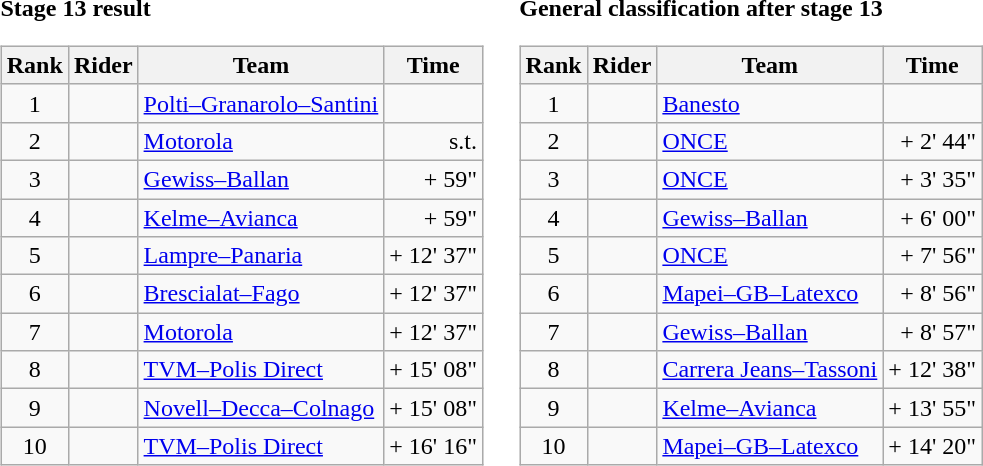<table>
<tr>
<td><strong>Stage 13 result</strong><br><table class="wikitable">
<tr>
<th scope="col">Rank</th>
<th scope="col">Rider</th>
<th scope="col">Team</th>
<th scope="col">Time</th>
</tr>
<tr>
<td style="text-align:center;">1</td>
<td></td>
<td><a href='#'>Polti–Granarolo–Santini</a></td>
<td style="text-align:right;"></td>
</tr>
<tr>
<td style="text-align:center;">2</td>
<td></td>
<td><a href='#'>Motorola</a></td>
<td style="text-align:right;">s.t.</td>
</tr>
<tr>
<td style="text-align:center;">3</td>
<td></td>
<td><a href='#'>Gewiss–Ballan</a></td>
<td style="text-align:right;">+ 59"</td>
</tr>
<tr>
<td style="text-align:center;">4</td>
<td></td>
<td><a href='#'>Kelme–Avianca</a></td>
<td style="text-align:right;">+ 59"</td>
</tr>
<tr>
<td style="text-align:center;">5</td>
<td></td>
<td><a href='#'>Lampre–Panaria</a></td>
<td style="text-align:right;">+ 12' 37"</td>
</tr>
<tr>
<td style="text-align:center;">6</td>
<td></td>
<td><a href='#'>Brescialat–Fago</a></td>
<td style="text-align:right;">+ 12' 37"</td>
</tr>
<tr>
<td style="text-align:center;">7</td>
<td></td>
<td><a href='#'>Motorola</a></td>
<td style="text-align:right;">+ 12' 37"</td>
</tr>
<tr>
<td style="text-align:center;">8</td>
<td></td>
<td><a href='#'>TVM–Polis Direct</a></td>
<td style="text-align:right;">+ 15' 08"</td>
</tr>
<tr>
<td style="text-align:center;">9</td>
<td></td>
<td><a href='#'>Novell–Decca–Colnago</a></td>
<td style="text-align:right;">+ 15' 08"</td>
</tr>
<tr>
<td style="text-align:center;">10</td>
<td></td>
<td><a href='#'>TVM–Polis Direct</a></td>
<td style="text-align:right;">+ 16' 16"</td>
</tr>
</table>
</td>
<td></td>
<td><strong>General classification after stage 13</strong><br><table class="wikitable">
<tr>
<th scope="col">Rank</th>
<th scope="col">Rider</th>
<th scope="col">Team</th>
<th scope="col">Time</th>
</tr>
<tr>
<td style="text-align:center;">1</td>
<td> </td>
<td><a href='#'>Banesto</a></td>
<td style="text-align:right;"></td>
</tr>
<tr>
<td style="text-align:center;">2</td>
<td></td>
<td><a href='#'>ONCE</a></td>
<td style="text-align:right;">+ 2' 44"</td>
</tr>
<tr>
<td style="text-align:center;">3</td>
<td></td>
<td><a href='#'>ONCE</a></td>
<td style="text-align:right;">+ 3' 35"</td>
</tr>
<tr>
<td style="text-align:center;">4</td>
<td></td>
<td><a href='#'>Gewiss–Ballan</a></td>
<td style="text-align:right;">+ 6' 00"</td>
</tr>
<tr>
<td style="text-align:center;">5</td>
<td></td>
<td><a href='#'>ONCE</a></td>
<td style="text-align:right;">+ 7' 56"</td>
</tr>
<tr>
<td style="text-align:center;">6</td>
<td></td>
<td><a href='#'>Mapei–GB–Latexco</a></td>
<td style="text-align:right;">+ 8' 56"</td>
</tr>
<tr>
<td style="text-align:center;">7</td>
<td></td>
<td><a href='#'>Gewiss–Ballan</a></td>
<td style="text-align:right;">+ 8' 57"</td>
</tr>
<tr>
<td style="text-align:center;">8</td>
<td></td>
<td><a href='#'>Carrera Jeans–Tassoni</a></td>
<td style="text-align:right;">+ 12' 38"</td>
</tr>
<tr>
<td style="text-align:center;">9</td>
<td></td>
<td><a href='#'>Kelme–Avianca</a></td>
<td style="text-align:right;">+ 13' 55"</td>
</tr>
<tr>
<td style="text-align:center;">10</td>
<td></td>
<td><a href='#'>Mapei–GB–Latexco</a></td>
<td style="text-align:right;">+ 14' 20"</td>
</tr>
</table>
</td>
</tr>
</table>
